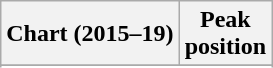<table class="wikitable sortable plainrowheaders" style="text-align:center">
<tr>
<th scope="col">Chart (2015–19)</th>
<th scope="col">Peak<br> position</th>
</tr>
<tr>
</tr>
<tr>
</tr>
<tr>
</tr>
<tr>
</tr>
<tr>
</tr>
<tr>
</tr>
<tr>
</tr>
<tr>
</tr>
<tr>
</tr>
<tr>
</tr>
<tr>
</tr>
<tr>
</tr>
</table>
